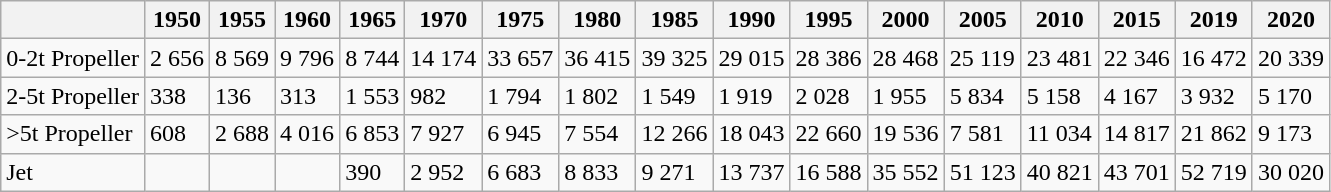<table class="wikitable">
<tr>
<th></th>
<th>1950</th>
<th>1955</th>
<th>1960</th>
<th>1965</th>
<th>1970</th>
<th>1975</th>
<th>1980</th>
<th>1985</th>
<th>1990</th>
<th>1995</th>
<th>2000</th>
<th>2005</th>
<th>2010</th>
<th>2015</th>
<th>2019</th>
<th>2020</th>
</tr>
<tr>
<td>0-2t Propeller</td>
<td>2 656</td>
<td>8 569</td>
<td>9 796</td>
<td>8 744</td>
<td>14 174</td>
<td>33 657</td>
<td>36 415</td>
<td>39 325</td>
<td>29 015</td>
<td>28 386</td>
<td>28 468</td>
<td>25 119</td>
<td>23 481</td>
<td>22 346</td>
<td>16 472</td>
<td>20 339</td>
</tr>
<tr>
<td>2-5t Propeller</td>
<td>338</td>
<td>136</td>
<td>313</td>
<td>1 553</td>
<td>982</td>
<td>1 794</td>
<td>1 802</td>
<td>1 549</td>
<td>1 919</td>
<td>2 028</td>
<td>1 955</td>
<td>5 834</td>
<td>5 158</td>
<td>4 167</td>
<td>3 932</td>
<td>5 170</td>
</tr>
<tr>
<td>>5t Propeller</td>
<td>608</td>
<td>2 688</td>
<td>4 016</td>
<td>6 853</td>
<td>7 927</td>
<td>6 945</td>
<td>7 554</td>
<td>12 266</td>
<td>18 043</td>
<td>22 660</td>
<td>19 536</td>
<td>7 581</td>
<td>11 034</td>
<td>14 817</td>
<td>21 862</td>
<td>9 173</td>
</tr>
<tr>
<td>Jet</td>
<td></td>
<td></td>
<td></td>
<td>390</td>
<td>2 952</td>
<td>6 683</td>
<td>8 833</td>
<td>9 271</td>
<td>13 737</td>
<td>16 588</td>
<td>35 552</td>
<td>51 123</td>
<td>40 821</td>
<td>43 701</td>
<td>52 719</td>
<td>30 020</td>
</tr>
</table>
